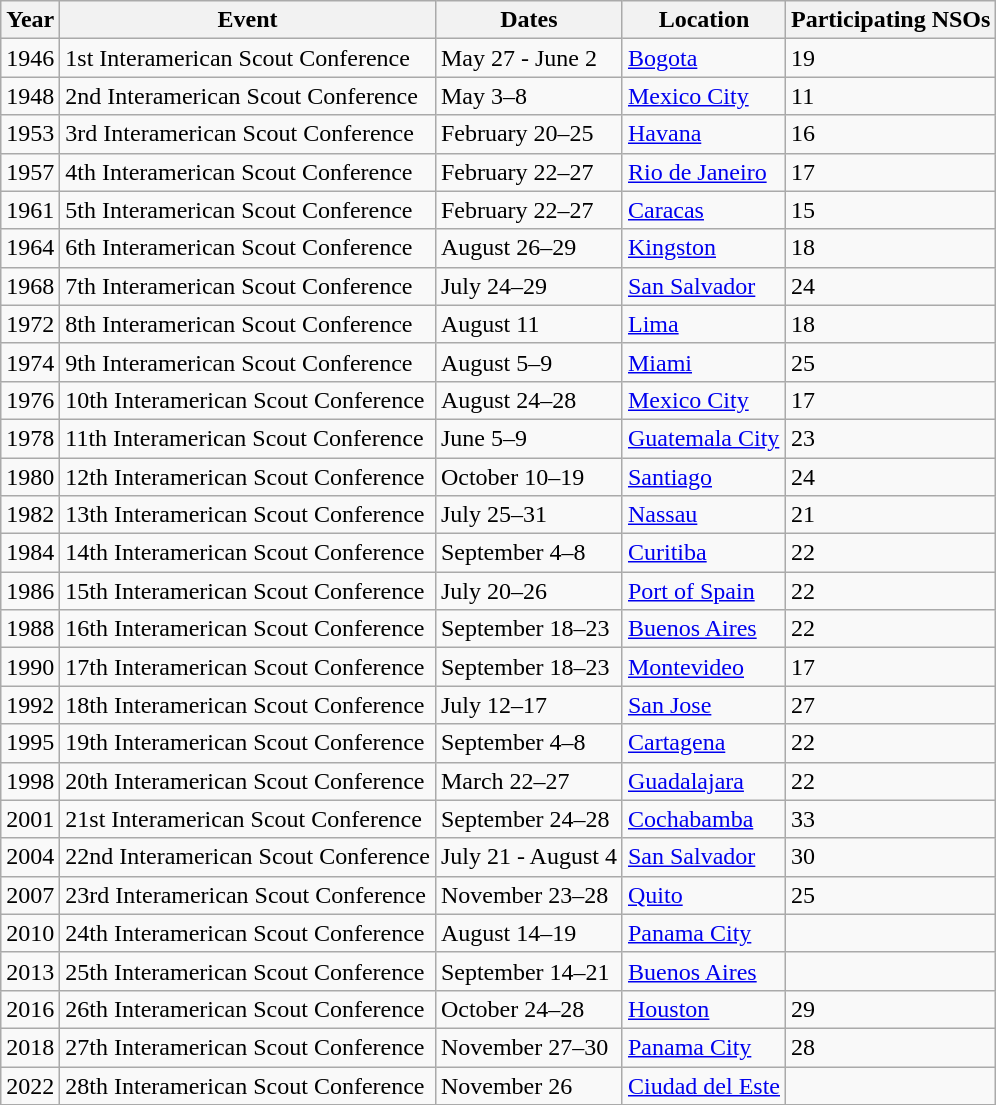<table class="wikitable" border="1">
<tr>
<th>Year</th>
<th>Event</th>
<th>Dates</th>
<th>Location</th>
<th>Participating NSOs</th>
</tr>
<tr>
<td>1946</td>
<td>1st Interamerican Scout Conference</td>
<td>May 27 - June 2</td>
<td><a href='#'>Bogota</a></td>
<td>19</td>
</tr>
<tr>
<td>1948</td>
<td>2nd Interamerican Scout Conference</td>
<td>May 3–8</td>
<td><a href='#'>Mexico City</a></td>
<td>11</td>
</tr>
<tr>
<td>1953</td>
<td>3rd Interamerican Scout Conference</td>
<td>February 20–25</td>
<td><a href='#'>Havana</a></td>
<td>16</td>
</tr>
<tr>
<td>1957</td>
<td>4th Interamerican Scout Conference</td>
<td>February 22–27</td>
<td><a href='#'>Rio de Janeiro</a></td>
<td>17</td>
</tr>
<tr>
<td>1961</td>
<td>5th Interamerican Scout Conference</td>
<td>February 22–27</td>
<td><a href='#'>Caracas</a></td>
<td>15</td>
</tr>
<tr>
<td>1964</td>
<td>6th Interamerican Scout Conference</td>
<td>August 26–29</td>
<td><a href='#'>Kingston</a></td>
<td>18</td>
</tr>
<tr>
<td>1968</td>
<td>7th Interamerican Scout Conference</td>
<td>July 24–29</td>
<td><a href='#'>San Salvador</a></td>
<td>24</td>
</tr>
<tr>
<td>1972</td>
<td>8th Interamerican Scout Conference</td>
<td>August 11</td>
<td><a href='#'>Lima</a></td>
<td>18</td>
</tr>
<tr>
<td>1974</td>
<td>9th Interamerican Scout Conference</td>
<td>August 5–9</td>
<td><a href='#'>Miami</a></td>
<td>25</td>
</tr>
<tr>
<td>1976</td>
<td>10th Interamerican Scout Conference</td>
<td>August 24–28</td>
<td><a href='#'>Mexico City</a></td>
<td>17</td>
</tr>
<tr>
<td>1978</td>
<td>11th Interamerican Scout Conference</td>
<td>June 5–9</td>
<td><a href='#'>Guatemala City</a></td>
<td>23</td>
</tr>
<tr>
<td>1980</td>
<td>12th Interamerican Scout Conference</td>
<td>October 10–19</td>
<td><a href='#'>Santiago</a></td>
<td>24</td>
</tr>
<tr>
<td>1982</td>
<td>13th Interamerican Scout Conference</td>
<td>July 25–31</td>
<td><a href='#'>Nassau</a></td>
<td>21</td>
</tr>
<tr>
<td>1984</td>
<td>14th Interamerican Scout Conference</td>
<td>September 4–8</td>
<td><a href='#'>Curitiba</a></td>
<td>22</td>
</tr>
<tr>
<td>1986</td>
<td>15th Interamerican Scout Conference</td>
<td>July 20–26</td>
<td><a href='#'>Port of Spain</a></td>
<td>22</td>
</tr>
<tr>
<td>1988</td>
<td>16th Interamerican Scout Conference</td>
<td>September 18–23</td>
<td><a href='#'>Buenos Aires</a></td>
<td>22</td>
</tr>
<tr>
<td>1990</td>
<td>17th Interamerican Scout Conference</td>
<td>September 18–23</td>
<td><a href='#'>Montevideo</a></td>
<td>17</td>
</tr>
<tr>
<td>1992</td>
<td>18th Interamerican Scout Conference</td>
<td>July 12–17</td>
<td><a href='#'>San Jose</a></td>
<td>27</td>
</tr>
<tr>
<td>1995</td>
<td>19th Interamerican Scout Conference</td>
<td>September 4–8</td>
<td><a href='#'>Cartagena</a></td>
<td>22</td>
</tr>
<tr>
<td>1998</td>
<td>20th Interamerican Scout Conference</td>
<td>March 22–27</td>
<td><a href='#'>Guadalajara</a></td>
<td>22</td>
</tr>
<tr>
<td>2001</td>
<td>21st Interamerican Scout Conference</td>
<td>September 24–28</td>
<td><a href='#'>Cochabamba</a></td>
<td>33</td>
</tr>
<tr>
<td>2004</td>
<td>22nd Interamerican Scout Conference</td>
<td>July 21 - August 4</td>
<td><a href='#'>San Salvador</a></td>
<td>30</td>
</tr>
<tr>
<td>2007</td>
<td>23rd Interamerican Scout Conference</td>
<td>November 23–28</td>
<td><a href='#'>Quito</a></td>
<td>25</td>
</tr>
<tr>
<td>2010</td>
<td>24th Interamerican Scout Conference</td>
<td>August 14–19</td>
<td><a href='#'>Panama City</a></td>
<td></td>
</tr>
<tr>
<td>2013</td>
<td>25th Interamerican Scout Conference</td>
<td>September 14–21</td>
<td><a href='#'>Buenos Aires</a></td>
<td></td>
</tr>
<tr>
<td>2016</td>
<td>26th Interamerican Scout Conference</td>
<td>October 24–28</td>
<td><a href='#'>Houston</a></td>
<td>29</td>
</tr>
<tr>
<td>2018</td>
<td>27th Interamerican Scout Conference</td>
<td>November 27–30</td>
<td><a href='#'>Panama City</a></td>
<td>28</td>
</tr>
<tr>
<td>2022</td>
<td>28th Interamerican Scout Conference</td>
<td>November 26</td>
<td><a href='#'>Ciudad del Este</a></td>
<td></td>
</tr>
<tr>
</tr>
</table>
